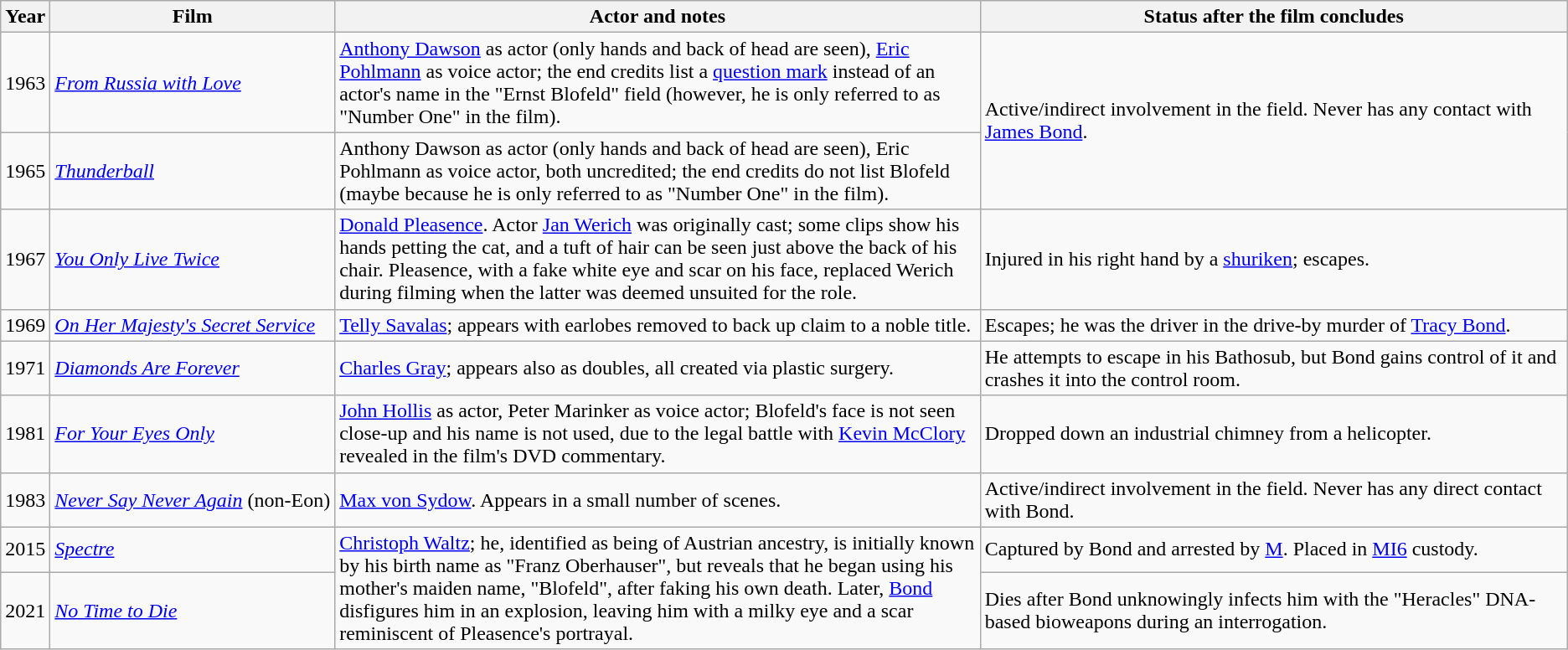<table class="wikitable">
<tr>
<th>Year</th>
<th>Film</th>
<th>Actor and notes</th>
<th width=460px>Status after the film concludes</th>
</tr>
<tr>
<td>1963</td>
<td><em><a href='#'>From Russia with Love</a></em></td>
<td><a href='#'>Anthony Dawson</a> as actor (only hands and back of head are seen), <a href='#'>Eric Pohlmann</a> as voice actor; the end credits list a <a href='#'>question mark</a> instead of an actor's name in the "Ernst Blofeld" field (however, he is only referred to as "Number One" in the film).</td>
<td rowspan="2">Active/indirect involvement in the field. Never has any contact with <a href='#'>James Bond</a>.</td>
</tr>
<tr>
<td>1965</td>
<td><em><a href='#'>Thunderball</a></em></td>
<td>Anthony Dawson as actor (only hands and back of head are seen), Eric Pohlmann as voice actor, both uncredited; the end credits do not list Blofeld (maybe because he is only referred to as "Number One" in the film).</td>
</tr>
<tr>
<td>1967</td>
<td><em><a href='#'>You Only Live Twice</a></em></td>
<td><a href='#'>Donald Pleasence</a>. Actor <a href='#'>Jan Werich</a> was originally cast; some clips show his hands petting the cat, and a tuft of hair can be seen just above the back of his chair. Pleasence, with a fake white eye and scar on his face, replaced Werich during filming when the latter was deemed unsuited for the role.</td>
<td>Injured in his right hand by a <a href='#'>shuriken</a>; escapes.</td>
</tr>
<tr>
<td>1969</td>
<td><em><a href='#'>On Her Majesty's Secret Service</a></em></td>
<td><a href='#'>Telly Savalas</a>; appears with earlobes removed to back up claim to a noble title.</td>
<td>Escapes; he was the driver in the drive-by murder of <a href='#'>Tracy Bond</a>.</td>
</tr>
<tr>
<td>1971</td>
<td><em><a href='#'>Diamonds Are Forever</a></em></td>
<td><a href='#'>Charles Gray</a>; appears also as doubles, all created via plastic surgery.</td>
<td>He attempts to escape in his Bathosub, but Bond gains control of it and crashes it into the control room.</td>
</tr>
<tr>
<td>1981</td>
<td><em><a href='#'>For Your Eyes Only</a></em></td>
<td><a href='#'>John Hollis</a> as actor, Peter Marinker as voice actor; Blofeld's face is not seen close-up and his name is not used, due to the legal battle with <a href='#'>Kevin McClory</a> revealed in the film's DVD commentary.</td>
<td>Dropped down an industrial chimney from a helicopter.</td>
</tr>
<tr>
<td>1983</td>
<td style="white-space:nowrap"><em><a href='#'>Never Say Never Again</a></em> (non-Eon)</td>
<td><a href='#'>Max von Sydow</a>. Appears in a small number of scenes.</td>
<td>Active/indirect involvement in the field. Never has any direct contact with Bond.</td>
</tr>
<tr>
<td>2015</td>
<td><em><a href='#'>Spectre</a></em></td>
<td rowspan="2"><a href='#'>Christoph Waltz</a>; he, identified as being of Austrian ancestry, is initially known by his birth name as "Franz Oberhauser", but reveals that he began using his mother's maiden name, "Blofeld", after faking his own death. Later, <a href='#'>Bond</a> disfigures him in an explosion, leaving him with a milky eye and a scar reminiscent of Pleasence's portrayal.</td>
<td>Captured by Bond and arrested by <a href='#'>M</a>. Placed in <a href='#'>MI6</a> custody.</td>
</tr>
<tr>
<td>2021</td>
<td><em><a href='#'>No Time to Die</a></em></td>
<td>Dies after Bond unknowingly infects him with the "Heracles" DNA-based bioweapons during an interrogation.</td>
</tr>
</table>
